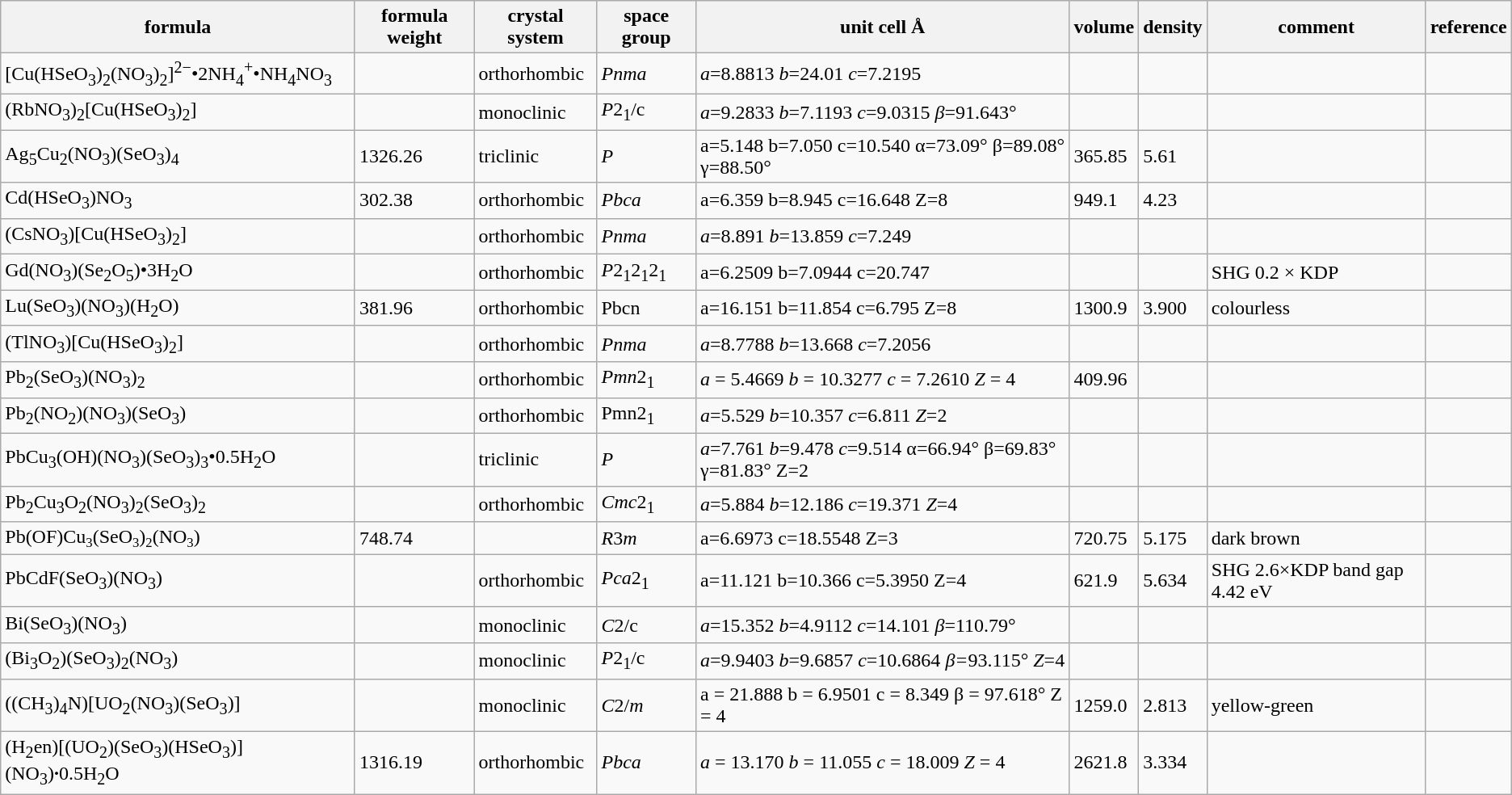<table class="wikitable">
<tr>
<th>formula</th>
<th>formula weight</th>
<th>crystal system</th>
<th>space group</th>
<th>unit cell Å</th>
<th>volume</th>
<th>density</th>
<th>comment</th>
<th>reference</th>
</tr>
<tr>
<td>[Cu(HSeO<sub>3</sub>)<sub>2</sub>(NO<sub>3</sub>)<sub>2</sub>]<sup>2−</sup>•2NH<sub>4</sub><sup>+</sup>•NH<sub>4</sub>NO<sub>3</sub></td>
<td></td>
<td>orthorhombic</td>
<td><em>Pnma</em></td>
<td><em>a</em>=8.8813 <em>b</em>=24.01 <em>c</em>=7.2195</td>
<td></td>
<td></td>
<td></td>
<td></td>
</tr>
<tr>
<td>(RbNO<sub>3</sub>)<sub>2</sub>[Cu(HSeO<sub>3</sub>)<sub>2</sub>]</td>
<td></td>
<td>monoclinic</td>
<td><em>P</em>2<sub>1</sub>/c</td>
<td><em>a</em>=9.2833 <em>b</em>=7.1193 <em>c</em>=9.0315 <em>β</em>=91.643°</td>
<td></td>
<td></td>
<td></td>
<td></td>
</tr>
<tr>
<td>Ag<sub>5</sub>Cu<sub>2</sub>(NO<sub>3</sub>)(SeO<sub>3</sub>)<sub>4</sub></td>
<td>1326.26</td>
<td>triclinic</td>
<td><em>P</em></td>
<td>a=5.148 b=7.050 c=10.540 α=73.09° β=89.08° γ=88.50°</td>
<td>365.85</td>
<td>5.61</td>
<td></td>
<td></td>
</tr>
<tr>
<td>Cd(HSeO<sub>3</sub>)NO<sub>3</sub></td>
<td>302.38</td>
<td>orthorhombic</td>
<td><em>Pbca</em></td>
<td>a=6.359 b=8.945 c=16.648 Z=8</td>
<td>949.1</td>
<td>4.23</td>
<td></td>
<td></td>
</tr>
<tr>
<td>(CsNO<sub>3</sub>)[Cu(HSeO<sub>3</sub>)<sub>2</sub>]</td>
<td></td>
<td>orthorhombic</td>
<td><em>Pnma</em></td>
<td><em>a</em>=8.891 <em>b</em>=13.859 <em>c</em>=7.249</td>
<td></td>
<td></td>
<td></td>
<td></td>
</tr>
<tr>
<td>Gd(NO<sub>3</sub>)(Se<sub>2</sub>O<sub>5</sub>)•3H<sub>2</sub>O</td>
<td></td>
<td>orthorhombic</td>
<td><em>P</em>2<sub>1</sub>2<sub>1</sub>2<sub>1</sub></td>
<td>a=6.2509 b=7.0944 c=20.747</td>
<td></td>
<td></td>
<td>SHG 0.2 × KDP</td>
<td></td>
</tr>
<tr>
<td>Lu(SeO<sub>3</sub>)(NO<sub>3</sub>)(H<sub>2</sub>O)</td>
<td>381.96</td>
<td>orthorhombic</td>
<td>Pbcn</td>
<td>a=16.151 b=11.854 c=6.795 Z=8</td>
<td>1300.9</td>
<td>3.900</td>
<td>colourless</td>
<td></td>
</tr>
<tr>
<td>(TlNO<sub>3</sub>)[Cu(HSeO<sub>3</sub>)<sub>2</sub>]</td>
<td></td>
<td>orthorhombic</td>
<td><em>Pnma</em></td>
<td><em>a</em>=8.7788 <em>b</em>=13.668 <em>c</em>=7.2056</td>
<td></td>
<td></td>
<td></td>
<td></td>
</tr>
<tr>
<td>Pb<sub>2</sub>(SeO<sub>3</sub>)(NO<sub>3</sub>)<sub>2</sub></td>
<td></td>
<td>orthorhombic</td>
<td><em>Pmn</em>2<sub>1</sub></td>
<td><em>a</em> = 5.4669 <em>b</em> = 10.3277 <em>c</em> = 7.2610 <em>Z</em> = 4</td>
<td>409.96</td>
<td></td>
<td></td>
<td></td>
</tr>
<tr>
<td>Pb<sub>2</sub>(NO<sub>2</sub>)(NO<sub>3</sub>)(SeO<sub>3</sub>)</td>
<td></td>
<td>orthorhombic</td>
<td>Pmn2<sub>1</sub></td>
<td><em>a</em>=5.529 <em>b</em>=10.357 <em>c</em>=6.811 <em>Z</em>=2</td>
<td></td>
<td></td>
<td></td>
<td></td>
</tr>
<tr>
<td>PbCu<sub>3</sub>(OH)(NO<sub>3</sub>)(SeO<sub>3</sub>)<sub>3</sub>•0.5H<sub>2</sub>O</td>
<td></td>
<td>triclinic</td>
<td><em>P</em></td>
<td><em>a</em>=7.761 <em>b</em>=9.478 <em>c</em>=9.514 α=66.94° β=69.83° γ=81.83° Z=2</td>
<td></td>
<td></td>
<td></td>
<td></td>
</tr>
<tr>
<td>Pb<sub>2</sub>Cu<sub>3</sub>O<sub>2</sub>(NO<sub>3</sub>)<sub>2</sub>(SeO<sub>3</sub>)<sub>2</sub></td>
<td></td>
<td>orthorhombic</td>
<td><em>Cmc</em>2<sub>1</sub></td>
<td><em>a</em>=5.884 <em>b</em>=12.186 <em>c</em>=19.371 <em>Z</em>=4</td>
<td></td>
<td></td>
<td></td>
<td></td>
</tr>
<tr>
<td>Pb(OF)Cu<small><sub>3</sub></small>(SeO<small><sub>3</sub></small>)<small><sub>2</sub></small>(NO<small><sub>3</sub></small>)</td>
<td>748.74</td>
<td></td>
<td><em>R</em>3<em>m</em></td>
<td>a=6.6973 c=18.5548 Z=3</td>
<td>720.75</td>
<td>5.175</td>
<td>dark brown</td>
<td></td>
</tr>
<tr>
<td>PbCdF(SeO<sub>3</sub>)(NO<sub>3</sub>)</td>
<td></td>
<td>orthorhombic</td>
<td><em>Pca</em>2<sub>1</sub></td>
<td>a=11.121 b=10.366 c=5.3950 Z=4</td>
<td>621.9</td>
<td>5.634</td>
<td>SHG 2.6×KDP band gap 4.42 eV</td>
<td></td>
</tr>
<tr>
<td>Bi(SeO<sub>3</sub>)(NO<sub>3</sub>)</td>
<td></td>
<td>monoclinic</td>
<td><em>C</em>2/c</td>
<td><em>a</em>=15.352 <em>b</em>=4.9112 <em>c</em>=14.101 <em>β</em>=110.79°</td>
<td></td>
<td></td>
<td></td>
<td></td>
</tr>
<tr>
<td>(Bi<sub>3</sub>O<sub>2</sub>)(SeO<sub>3</sub>)<sub>2</sub>(NO<sub>3</sub>)</td>
<td></td>
<td>monoclinic</td>
<td><em>P</em>2<sub>1</sub>/c</td>
<td><em>a</em>=9.9403 <em>b</em>=9.6857 <em>c</em>=10.6864 <em>β=</em>93.115° <em>Z</em>=4</td>
<td></td>
<td></td>
<td></td>
<td></td>
</tr>
<tr>
<td>((CH<sub>3</sub>)<sub>4</sub>N)[UO<sub>2</sub>(NO<sub>3</sub>)(SeO<sub>3</sub>)]</td>
<td></td>
<td>monoclinic</td>
<td><em>C</em>2/<em>m</em></td>
<td>a = 21.888 b = 6.9501 c = 8.349 β = 97.618° Z = 4</td>
<td>1259.0</td>
<td>2.813</td>
<td>yellow-green</td>
<td></td>
</tr>
<tr>
<td>(H<sub>2</sub>en)[(UO<sub>2</sub>)(SeO<sub>3</sub>)(HSeO<sub>3</sub>)](NO<sub>3</sub>)<strong>·</strong>0.5H<sub>2</sub>O</td>
<td>1316.19</td>
<td>orthorhombic</td>
<td><em>Pbca</em></td>
<td><em>a</em> = 13.170 <em>b</em> = 11.055 <em>c</em> = 18.009 <em>Z</em> = 4</td>
<td>2621.8</td>
<td>3.334</td>
<td></td>
<td></td>
</tr>
</table>
